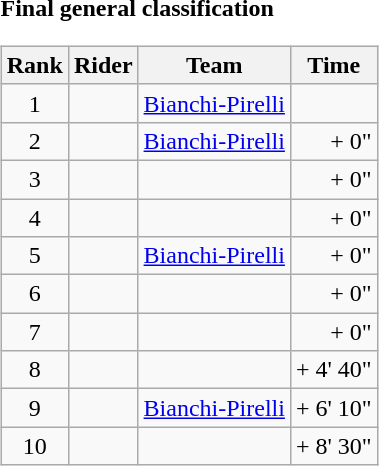<table>
<tr>
<td><strong>Final general classification</strong><br><table class="wikitable">
<tr>
<th scope="col">Rank</th>
<th scope="col">Rider</th>
<th scope="col">Team</th>
<th scope="col">Time</th>
</tr>
<tr>
<td style="text-align:center;">1</td>
<td></td>
<td><a href='#'>Bianchi-Pirelli</a></td>
<td style="text-align:right;"></td>
</tr>
<tr>
<td style="text-align:center;">2</td>
<td></td>
<td><a href='#'>Bianchi-Pirelli</a></td>
<td style="text-align:right;">+ 0"</td>
</tr>
<tr>
<td style="text-align:center;">3</td>
<td></td>
<td></td>
<td style="text-align:right;">+ 0"</td>
</tr>
<tr>
<td style="text-align:center;">4</td>
<td></td>
<td></td>
<td style="text-align:right;">+ 0"</td>
</tr>
<tr>
<td style="text-align:center;">5</td>
<td></td>
<td><a href='#'>Bianchi-Pirelli</a></td>
<td style="text-align:right;">+ 0"</td>
</tr>
<tr>
<td style="text-align:center;">6</td>
<td></td>
<td></td>
<td style="text-align:right;">+ 0"</td>
</tr>
<tr>
<td style="text-align:center;">7</td>
<td></td>
<td></td>
<td style="text-align:right;">+ 0"</td>
</tr>
<tr>
<td style="text-align:center;">8</td>
<td></td>
<td></td>
<td style="text-align:right;">+ 4' 40"</td>
</tr>
<tr>
<td style="text-align:center;">9</td>
<td></td>
<td><a href='#'>Bianchi-Pirelli</a></td>
<td style="text-align:right;">+ 6' 10"</td>
</tr>
<tr>
<td style="text-align:center;">10</td>
<td></td>
<td></td>
<td style="text-align:right;">+ 8' 30"</td>
</tr>
</table>
</td>
</tr>
</table>
